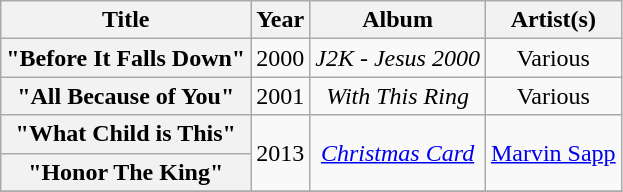<table class="wikitable plainrowheaders" style="text-align:center;">
<tr>
<th scope="col">Title</th>
<th scope="col">Year</th>
<th scope="col">Album</th>
<th scope="col">Artist(s)</th>
</tr>
<tr>
<th scope="row">"Before It Falls Down"</th>
<td>2000</td>
<td><em>J2K - Jesus 2000</em></td>
<td>Various</td>
</tr>
<tr>
<th scope="row">"All Because of You"</th>
<td>2001</td>
<td><em>With This Ring</em></td>
<td>Various</td>
</tr>
<tr>
<th scope="row">"What Child is This"</th>
<td rowspan="2">2013</td>
<td rowspan="2"><em><a href='#'>Christmas Card</a></em></td>
<td rowspan="2"><a href='#'>Marvin Sapp</a></td>
</tr>
<tr>
<th scope="row">"Honor The King"</th>
</tr>
<tr>
</tr>
</table>
